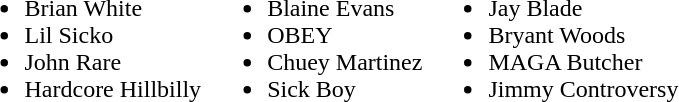<table>
<tr>
<td valign=top><br><ul><li>Brian White</li><li>Lil Sicko</li><li>John Rare</li><li>Hardcore Hillbilly</li></ul></td>
<td valign=top><br><ul><li>Blaine Evans</li><li>OBEY</li><li>Chuey Martinez</li><li>Sick Boy</li></ul></td>
<td valign=top><br><ul><li>Jay Blade</li><li>Bryant Woods</li><li>MAGA Butcher</li><li>Jimmy Controversy</li></ul></td>
</tr>
</table>
